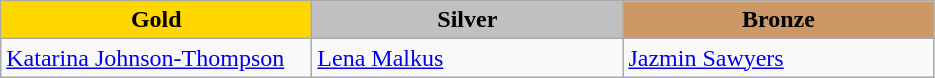<table class="wikitable" style="text-align:left">
<tr align="center">
<td width=200 bgcolor=gold><strong>Gold</strong></td>
<td width=200 bgcolor=silver><strong>Silver</strong></td>
<td width=200 bgcolor=CC9966><strong>Bronze</strong></td>
</tr>
<tr>
<td><a href='#'>Katarina Johnson-Thompson</a><br><em></em></td>
<td><a href='#'>Lena Malkus</a><br><em></em></td>
<td><a href='#'>Jazmin Sawyers</a><br><em></em></td>
</tr>
</table>
